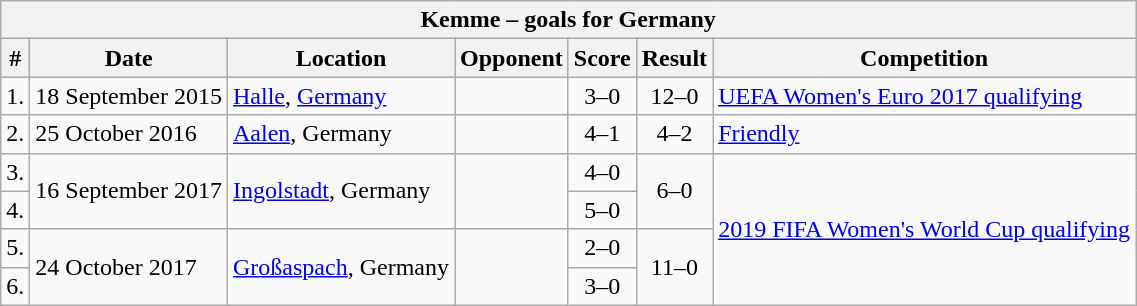<table class="wikitable">
<tr>
<th colspan="7"><strong>Kemme – goals for Germany</strong></th>
</tr>
<tr>
<th>#</th>
<th>Date</th>
<th>Location</th>
<th>Opponent</th>
<th>Score</th>
<th>Result</th>
<th>Competition</th>
</tr>
<tr>
<td align=center>1.</td>
<td>18 September 2015</td>
<td><a href='#'>Halle</a>, <a href='#'>Germany</a></td>
<td></td>
<td align=center>3–0</td>
<td align=center>12–0</td>
<td><a href='#'>UEFA Women's Euro 2017 qualifying</a></td>
</tr>
<tr>
<td align=center>2.</td>
<td>25 October 2016</td>
<td><a href='#'>Aalen</a>, Germany</td>
<td></td>
<td align=center>4–1</td>
<td align=center>4–2</td>
<td><a href='#'>Friendly</a></td>
</tr>
<tr>
<td align=center>3.</td>
<td rowspan=2>16 September 2017</td>
<td rowspan=2><a href='#'>Ingolstadt</a>, Germany</td>
<td rowspan=2></td>
<td align=center>4–0</td>
<td align=center rowspan=2>6–0</td>
<td rowspan=4><a href='#'>2019 FIFA Women's World Cup qualifying</a></td>
</tr>
<tr>
<td align=center>4.</td>
<td align=center>5–0</td>
</tr>
<tr>
<td align=center>5.</td>
<td rowspan=2>24 October 2017</td>
<td rowspan=2><a href='#'>Großaspach</a>, Germany</td>
<td rowspan=2></td>
<td align=center>2–0</td>
<td align=center rowspan=2>11–0</td>
</tr>
<tr>
<td align=center>6.</td>
<td align=center>3–0</td>
</tr>
</table>
